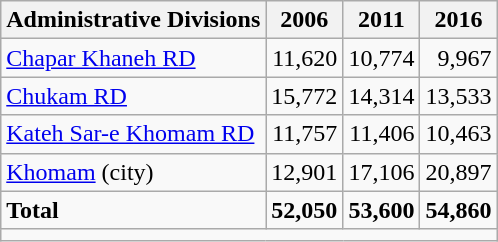<table class="wikitable">
<tr>
<th>Administrative Divisions</th>
<th>2006</th>
<th>2011</th>
<th>2016</th>
</tr>
<tr>
<td><a href='#'>Chapar Khaneh RD</a></td>
<td style="text-align: right;">11,620</td>
<td style="text-align: right;">10,774</td>
<td style="text-align: right;">9,967</td>
</tr>
<tr>
<td><a href='#'>Chukam RD</a></td>
<td style="text-align: right;">15,772</td>
<td style="text-align: right;">14,314</td>
<td style="text-align: right;">13,533</td>
</tr>
<tr>
<td><a href='#'>Kateh Sar-e Khomam RD</a></td>
<td style="text-align: right;">11,757</td>
<td style="text-align: right;">11,406</td>
<td style="text-align: right;">10,463</td>
</tr>
<tr>
<td><a href='#'>Khomam</a> (city)</td>
<td style="text-align: right;">12,901</td>
<td style="text-align: right;">17,106</td>
<td style="text-align: right;">20,897</td>
</tr>
<tr>
<td><strong>Total</strong></td>
<td style="text-align: right;"><strong>52,050</strong></td>
<td style="text-align: right;"><strong>53,600</strong></td>
<td style="text-align: right;"><strong>54,860</strong></td>
</tr>
<tr>
<td colspan=4></td>
</tr>
</table>
